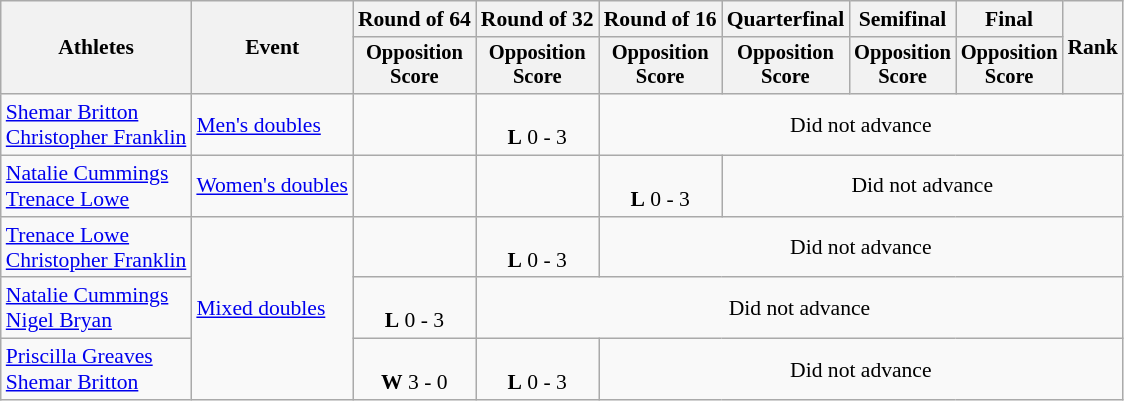<table class="wikitable" style="font-size:90%">
<tr>
<th rowspan=2>Athletes</th>
<th rowspan=2>Event</th>
<th>Round of 64</th>
<th>Round of 32</th>
<th>Round of 16</th>
<th>Quarterfinal</th>
<th>Semifinal</th>
<th>Final</th>
<th rowspan=2>Rank</th>
</tr>
<tr style="font-size:95%">
<th>Opposition<br>Score</th>
<th>Opposition<br>Score</th>
<th>Opposition<br>Score</th>
<th>Opposition<br>Score</th>
<th>Opposition<br>Score</th>
<th>Opposition<br>Score</th>
</tr>
<tr align=center>
<td align=left><a href='#'>Shemar Britton</a><br><a href='#'>Christopher Franklin</a></td>
<td align=left><a href='#'>Men's doubles</a></td>
<td></td>
<td><br><strong>L</strong> 0 - 3</td>
<td colspan=5>Did not advance</td>
</tr>
<tr align=center>
<td align=left><a href='#'>Natalie Cummings</a><br><a href='#'>Trenace Lowe</a></td>
<td align=left><a href='#'>Women's doubles</a></td>
<td></td>
<td></td>
<td><br><strong>L</strong> 0 - 3</td>
<td colspan=4>Did not advance</td>
</tr>
<tr align=center>
<td align=left><a href='#'>Trenace Lowe</a><br><a href='#'>Christopher Franklin</a></td>
<td align=left rowspan=3><a href='#'>Mixed doubles</a></td>
<td></td>
<td><br><strong>L</strong> 0 - 3</td>
<td colspan=5>Did not advance</td>
</tr>
<tr align=center>
<td align=left><a href='#'>Natalie Cummings</a><br><a href='#'>Nigel Bryan</a></td>
<td><br><strong>L</strong> 0 - 3</td>
<td colspan=6>Did not advance</td>
</tr>
<tr align=center>
<td align=left><a href='#'>Priscilla Greaves</a><br><a href='#'>Shemar Britton</a></td>
<td><br><strong>W</strong> 3 - 0</td>
<td><br><strong>L</strong> 0 - 3</td>
<td colspan=5>Did not advance</td>
</tr>
</table>
